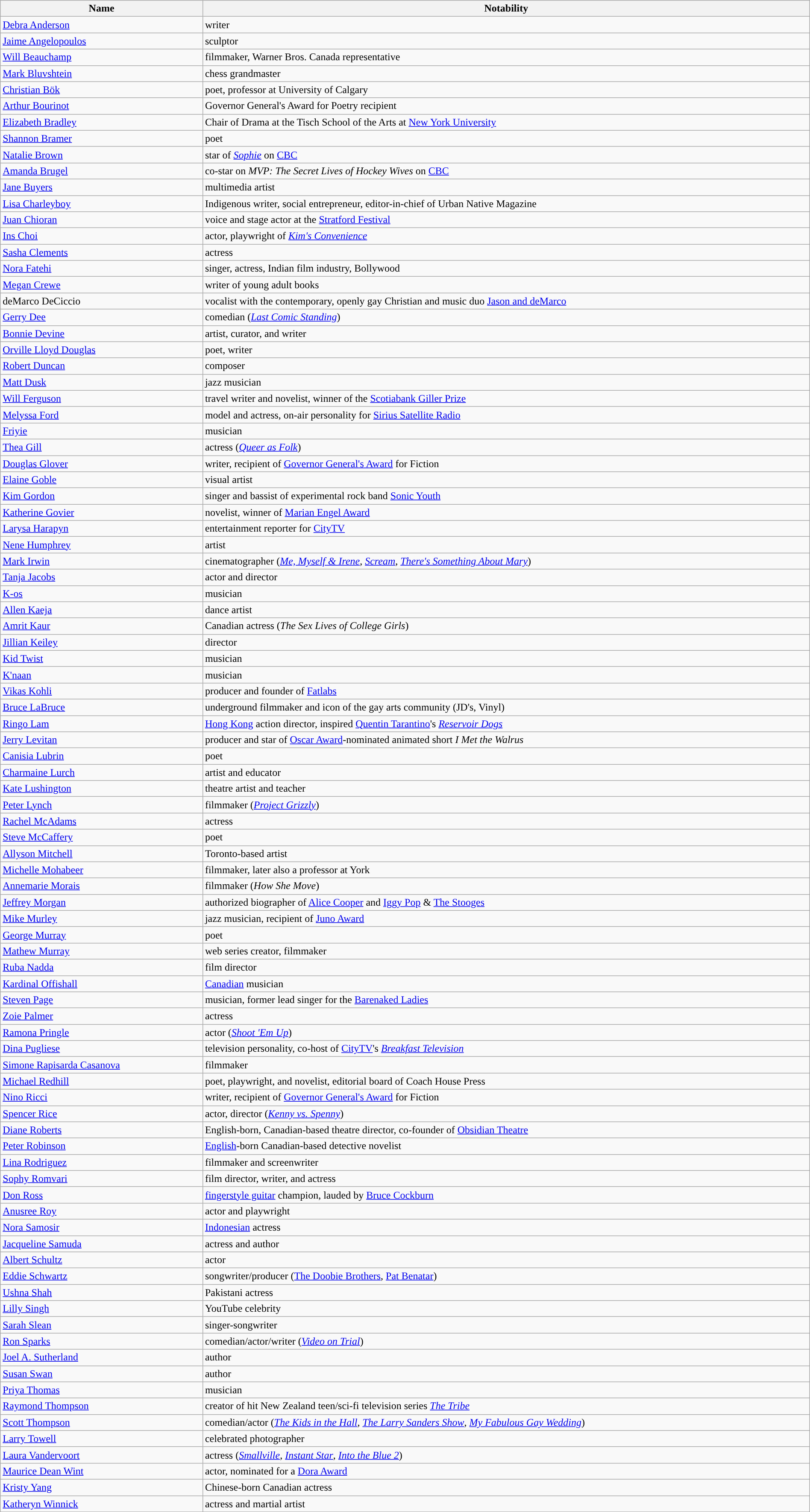<table class="wikitable sortable" style="width: 100%;">
<tr>
<th width = "25%">Name</th>
<th class="unsortable">Notability</th>
</tr>
<tr valign="top">
<td><a href='#'>Debra Anderson</a></td>
<td>writer</td>
</tr>
<tr valign="top">
<td><a href='#'>Jaime Angelopoulos</a></td>
<td>sculptor</td>
</tr>
<tr valign="top">
<td><a href='#'>Will Beauchamp</a></td>
<td>filmmaker, Warner Bros. Canada representative</td>
</tr>
<tr valign="top">
<td><a href='#'>Mark Bluvshtein</a></td>
<td>chess grandmaster</td>
</tr>
<tr valign="top">
<td><a href='#'>Christian Bök</a></td>
<td>poet, professor at University of Calgary</td>
</tr>
<tr valign="top">
<td><a href='#'>Arthur Bourinot</a></td>
<td>Governor General's Award for Poetry recipient</td>
</tr>
<tr valign="top">
<td><a href='#'>Elizabeth Bradley</a></td>
<td>Chair of Drama at the Tisch School of the Arts at <a href='#'>New York University</a></td>
</tr>
<tr valign="top">
<td><a href='#'>Shannon Bramer</a></td>
<td>poet</td>
</tr>
<tr valign="top">
<td><a href='#'>Natalie Brown</a></td>
<td>star of <em><a href='#'>Sophie</a></em> on <a href='#'>CBC</a></td>
</tr>
<tr valign="top">
<td><a href='#'>Amanda Brugel</a></td>
<td>co-star on <em>MVP: The Secret Lives of Hockey Wives</em> on <a href='#'>CBC</a></td>
</tr>
<tr valign="top">
<td><a href='#'>Jane Buyers</a></td>
<td>multimedia artist</td>
</tr>
<tr valign="top">
<td><a href='#'>Lisa Charleyboy</a></td>
<td>Indigenous writer, social entrepreneur, editor-in-chief of Urban Native Magazine</td>
</tr>
<tr valign="top">
<td><a href='#'>Juan Chioran</a></td>
<td>voice and stage actor at the <a href='#'>Stratford Festival</a></td>
</tr>
<tr valign="top">
<td><a href='#'>Ins Choi</a></td>
<td>actor, playwright of <em><a href='#'>Kim's Convenience</a></em></td>
</tr>
<tr valign="top">
<td><a href='#'>Sasha Clements</a></td>
<td>actress</td>
</tr>
<tr valign="top">
<td><a href='#'>Nora Fatehi</a></td>
<td>singer, actress, Indian film industry, Bollywood</td>
</tr>
<tr valign="top">
<td><a href='#'>Megan Crewe</a></td>
<td>writer of young adult books</td>
</tr>
<tr valign="top">
<td>deMarco DeCiccio</td>
<td>vocalist with the contemporary, openly gay Christian and music duo <a href='#'>Jason and deMarco</a></td>
</tr>
<tr valign="top">
<td><a href='#'>Gerry Dee</a></td>
<td>comedian (<em><a href='#'>Last Comic Standing</a></em>)</td>
</tr>
<tr valign="top">
<td><a href='#'>Bonnie Devine</a></td>
<td>artist, curator, and writer</td>
</tr>
<tr valign="top"">
<td><a href='#'>Orville Lloyd Douglas</a></td>
<td>poet, writer</td>
</tr>
<tr valign="top">
<td><a href='#'>Robert Duncan</a></td>
<td>composer</td>
</tr>
<tr valign="top">
<td><a href='#'>Matt Dusk</a></td>
<td>jazz musician</td>
</tr>
<tr valign="top">
<td><a href='#'>Will Ferguson</a></td>
<td>travel writer and novelist, winner of the <a href='#'>Scotiabank Giller Prize</a></td>
</tr>
<tr valign="top">
<td><a href='#'>Melyssa Ford</a></td>
<td>model and actress, on-air personality for <a href='#'>Sirius Satellite Radio</a></td>
</tr>
<tr valign="top">
<td><a href='#'>Friyie</a></td>
<td>musician</td>
</tr>
<tr valign="top">
<td><a href='#'>Thea Gill</a></td>
<td>actress (<a href='#'><em>Queer as Folk</em></a>)</td>
</tr>
<tr valign="top">
<td><a href='#'>Douglas Glover</a></td>
<td>writer, recipient of <a href='#'>Governor General's Award</a> for Fiction</td>
</tr>
<tr valign="top">
<td><a href='#'>Elaine Goble</a></td>
<td>visual artist</td>
</tr>
<tr valign="top">
<td><a href='#'>Kim Gordon</a></td>
<td>singer and bassist of experimental rock band <a href='#'>Sonic Youth</a></td>
</tr>
<tr valign="top">
<td><a href='#'>Katherine Govier</a></td>
<td>novelist, winner of <a href='#'>Marian Engel Award</a></td>
</tr>
<tr valign="top">
<td><a href='#'>Larysa Harapyn</a></td>
<td>entertainment reporter for <a href='#'>CityTV</a></td>
</tr>
<tr valign="top">
<td><a href='#'>Nene Humphrey</a></td>
<td>artist</td>
</tr>
<tr valign="top">
<td><a href='#'>Mark Irwin</a></td>
<td>cinematographer (<em><a href='#'>Me, Myself & Irene</a></em>, <em><a href='#'>Scream</a></em>, <em><a href='#'>There's Something About Mary</a></em>)</td>
</tr>
<tr valign="top">
<td><a href='#'>Tanja Jacobs</a></td>
<td>actor and director</td>
</tr>
<tr valign="top">
<td><a href='#'>K-os</a></td>
<td>musician</td>
</tr>
<tr valign="top">
<td><a href='#'>Allen Kaeja</a></td>
<td>dance artist</td>
</tr>
<tr valign="top">
<td><a href='#'>Amrit Kaur</a></td>
<td>Canadian actress (<em>The Sex Lives of College Girls</em>)</td>
</tr>
<tr valign="top">
<td><a href='#'>Jillian Keiley</a></td>
<td>director</td>
</tr>
<tr valign="top">
<td><a href='#'>Kid Twist</a></td>
<td>musician</td>
</tr>
<tr valign="top">
<td><a href='#'>K'naan</a></td>
<td>musician</td>
</tr>
<tr valign="top">
<td><a href='#'>Vikas Kohli</a></td>
<td>producer and founder of <a href='#'>Fatlabs</a></td>
</tr>
<tr valign="top">
<td><a href='#'>Bruce LaBruce</a></td>
<td>underground filmmaker and icon of the gay arts community (JD's, Vinyl)</td>
</tr>
<tr valign="top">
<td><a href='#'>Ringo Lam</a></td>
<td><a href='#'>Hong Kong</a> action director, inspired <a href='#'>Quentin Tarantino</a>'s <em><a href='#'>Reservoir Dogs</a></em></td>
</tr>
<tr valign="top">
<td><a href='#'>Jerry Levitan</a></td>
<td>producer and star of <a href='#'>Oscar Award</a>-nominated animated short <em>I Met the Walrus</em></td>
</tr>
<tr valign="top">
<td><a href='#'>Canisia Lubrin</a></td>
<td>poet</td>
</tr>
<tr valign="top">
<td><a href='#'>Charmaine Lurch</a></td>
<td>artist and educator</td>
</tr>
<tr valign="top">
<td><a href='#'>Kate Lushington</a></td>
<td>theatre artist and teacher</td>
</tr>
<tr valign="top">
<td><a href='#'>Peter Lynch</a></td>
<td>filmmaker (<em><a href='#'>Project Grizzly</a></em>)</td>
</tr>
<tr valign="top">
<td><a href='#'>Rachel McAdams</a></td>
<td>actress</td>
</tr>
<tr valign="top">
<td><a href='#'>Steve McCaffery</a></td>
<td>poet</td>
</tr>
<tr valign="top">
<td><a href='#'>Allyson Mitchell</a></td>
<td>Toronto-based artist</td>
</tr>
<tr valign="top">
<td><a href='#'>Michelle Mohabeer</a></td>
<td>filmmaker, later also a professor at York</td>
</tr>
<tr valign="top">
<td><a href='#'>Annemarie Morais</a></td>
<td>filmmaker (<em>How She Move</em>)</td>
</tr>
<tr valign="top">
<td><a href='#'>Jeffrey Morgan</a></td>
<td>authorized biographer of <a href='#'>Alice Cooper</a> and <a href='#'>Iggy Pop</a> & <a href='#'>The Stooges</a></td>
</tr>
<tr valign="top">
<td><a href='#'>Mike Murley</a></td>
<td>jazz musician, recipient of <a href='#'>Juno Award</a></td>
</tr>
<tr valign="top">
<td><a href='#'>George Murray</a></td>
<td>poet</td>
</tr>
<tr valign="top">
<td><a href='#'>Mathew Murray</a></td>
<td>web series creator, filmmaker</td>
</tr>
<tr valign="top">
<td><a href='#'>Ruba Nadda</a></td>
<td>film director</td>
</tr>
<tr valign="top">
<td><a href='#'>Kardinal Offishall</a></td>
<td><a href='#'>Canadian</a> musician</td>
</tr>
<tr valign="top">
<td><a href='#'>Steven Page</a></td>
<td>musician, former lead singer for the <a href='#'>Barenaked Ladies</a></td>
</tr>
<tr valign="top">
<td><a href='#'>Zoie Palmer</a></td>
<td>actress</td>
</tr>
<tr valign="top">
<td><a href='#'>Ramona Pringle</a></td>
<td>actor (<em><a href='#'>Shoot 'Em Up</a></em>)</td>
</tr>
<tr valign="top">
<td><a href='#'>Dina Pugliese</a></td>
<td>television personality, co-host of <a href='#'>CityTV</a>'s <em><a href='#'>Breakfast Television</a></em></td>
</tr>
<tr valign="top">
<td><a href='#'>Simone Rapisarda Casanova</a></td>
<td>filmmaker</td>
</tr>
<tr valign="top">
<td><a href='#'>Michael Redhill</a></td>
<td>poet, playwright, and novelist, editorial board of Coach House Press</td>
</tr>
<tr valign="top">
<td><a href='#'>Nino Ricci</a></td>
<td>writer, recipient of <a href='#'>Governor General's Award</a> for Fiction</td>
</tr>
<tr valign="top">
<td><a href='#'>Spencer Rice</a></td>
<td>actor, director (<em><a href='#'>Kenny vs. Spenny</a></em>)</td>
</tr>
<tr valign="top">
<td><a href='#'>Diane Roberts</a></td>
<td>English-born, Canadian-based theatre director, co-founder of <a href='#'>Obsidian Theatre</a></td>
</tr>
<tr valign="top">
<td><a href='#'>Peter Robinson</a></td>
<td><a href='#'>English</a>-born Canadian-based detective novelist</td>
</tr>
<tr valign="top">
<td><a href='#'>Lina Rodriguez</a></td>
<td>filmmaker and screenwriter</td>
</tr>
<tr valign"top">
<td><a href='#'>Sophy Romvari</a></td>
<td>film director, writer, and actress</td>
</tr>
<tr valign"top">
<td><a href='#'>Don Ross</a></td>
<td><a href='#'>fingerstyle guitar</a> champion, lauded by <a href='#'>Bruce Cockburn</a></td>
</tr>
<tr valign="top">
<td><a href='#'>Anusree Roy</a></td>
<td>actor and playwright</td>
</tr>
<tr valign="top">
<td><a href='#'>Nora Samosir</a></td>
<td><a href='#'>Indonesian</a> actress</td>
</tr>
<tr valign="top">
<td><a href='#'>Jacqueline Samuda</a></td>
<td>actress and author</td>
</tr>
<tr valign="top">
<td><a href='#'>Albert Schultz</a></td>
<td>actor</td>
</tr>
<tr valign="top">
<td><a href='#'>Eddie Schwartz</a></td>
<td>songwriter/producer (<a href='#'>The Doobie Brothers</a>, <a href='#'>Pat Benatar</a>)</td>
</tr>
<tr valign="top">
<td><a href='#'>Ushna Shah</a></td>
<td>Pakistani actress</td>
</tr>
<tr valign="top">
<td><a href='#'>Lilly Singh</a></td>
<td>YouTube celebrity</td>
</tr>
<tr valign="top">
<td><a href='#'>Sarah Slean</a></td>
<td>singer-songwriter</td>
</tr>
<tr valign="top">
<td><a href='#'>Ron Sparks</a></td>
<td>comedian/actor/writer (<em><a href='#'>Video on Trial</a></em>)</td>
</tr>
<tr valign="top">
<td><a href='#'>Joel A. Sutherland</a></td>
<td>author</td>
</tr>
<tr valign="top">
<td><a href='#'>Susan Swan</a></td>
<td>author</td>
</tr>
<tr valign="top">
<td><a href='#'>Priya Thomas</a></td>
<td>musician</td>
</tr>
<tr valign="top">
<td><a href='#'>Raymond Thompson</a></td>
<td>creator of hit New Zealand teen/sci-fi television series <em><a href='#'>The Tribe</a></em></td>
</tr>
<tr valign="top">
<td><a href='#'>Scott Thompson</a></td>
<td>comedian/actor (<em><a href='#'>The Kids in the Hall</a></em>, <em><a href='#'>The Larry Sanders Show</a></em>, <em><a href='#'>My Fabulous Gay Wedding</a></em>)</td>
</tr>
<tr valign="top">
<td><a href='#'>Larry Towell</a></td>
<td>celebrated photographer</td>
</tr>
<tr valign="top">
<td><a href='#'>Laura Vandervoort</a></td>
<td>actress (<em><a href='#'>Smallville</a></em>, <em><a href='#'>Instant Star</a></em>, <em><a href='#'>Into the Blue 2</a></em>)</td>
</tr>
<tr valign="top">
<td><a href='#'>Maurice Dean Wint</a></td>
<td>actor, nominated for a <a href='#'>Dora Award</a></td>
</tr>
<tr valign="top">
<td><a href='#'>Kristy Yang</a></td>
<td>Chinese-born Canadian actress</td>
</tr>
<tr valign="top">
<td><a href='#'>Katheryn Winnick</a></td>
<td>actress and martial artist</td>
</tr>
<tr valign="top">
</tr>
</table>
